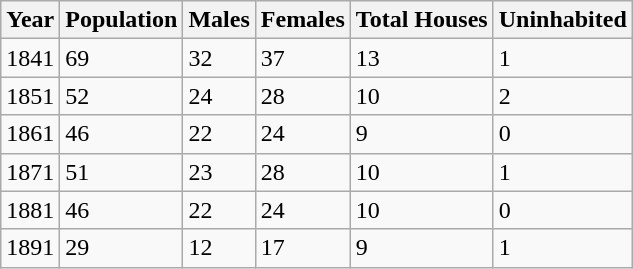<table class="wikitable">
<tr>
<th>Year</th>
<th>Population</th>
<th>Males</th>
<th>Females</th>
<th>Total Houses</th>
<th>Uninhabited</th>
</tr>
<tr>
<td>1841</td>
<td>69</td>
<td>32</td>
<td>37</td>
<td>13</td>
<td>1</td>
</tr>
<tr>
<td>1851</td>
<td>52</td>
<td>24</td>
<td>28</td>
<td>10</td>
<td>2</td>
</tr>
<tr>
<td>1861</td>
<td>46</td>
<td>22</td>
<td>24</td>
<td>9</td>
<td>0</td>
</tr>
<tr>
<td>1871</td>
<td>51</td>
<td>23</td>
<td>28</td>
<td>10</td>
<td>1</td>
</tr>
<tr>
<td>1881</td>
<td>46</td>
<td>22</td>
<td>24</td>
<td>10</td>
<td>0</td>
</tr>
<tr>
<td>1891</td>
<td>29</td>
<td>12</td>
<td>17</td>
<td>9</td>
<td>1</td>
</tr>
</table>
